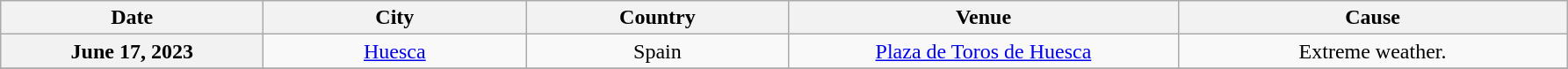<table class="wikitable plainrowheaders" style="text-align:center;">
<tr>
<th scope="col" style="width:12em;">Date</th>
<th scope="col" style="width:12em;">City</th>
<th scope="col" style="width:12em;">Country</th>
<th scope="col" style="width:18em;">Venue</th>
<th scope="col" style="width:18em;">Cause</th>
</tr>
<tr>
<th scope="row">June 17, 2023</th>
<td><a href='#'>Huesca</a></td>
<td>Spain</td>
<td><a href='#'>Plaza de Toros de Huesca</a></td>
<td>Extreme weather.</td>
</tr>
<tr>
</tr>
</table>
